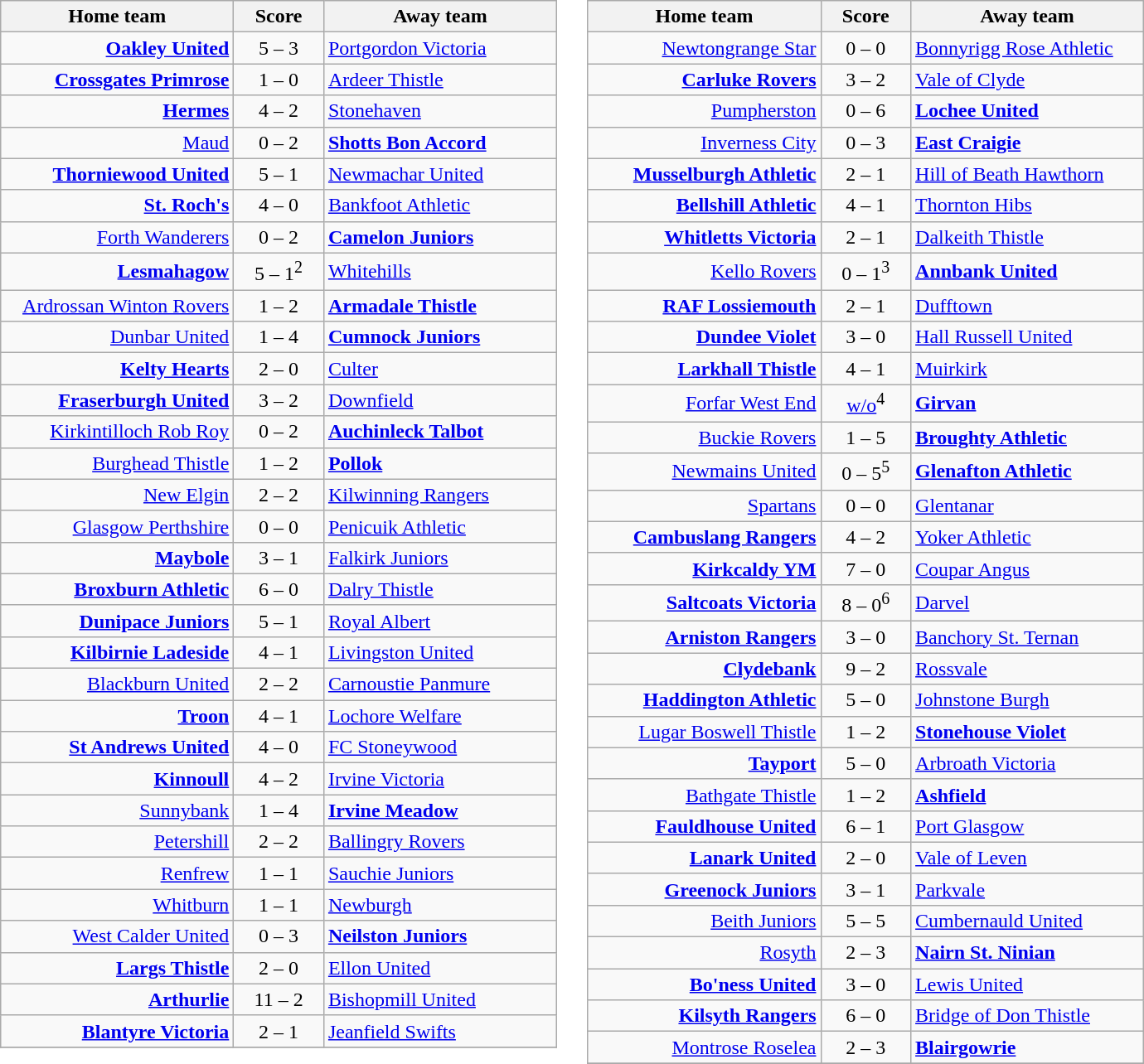<table border=0 cellpadding=4 cellspacing=0>
<tr>
<td valign="top"><br><table class="wikitable" style="border-collapse: collapse;">
<tr>
<th align="right" width="180">Home team</th>
<th align="center" width="65"> Score </th>
<th align="left" width="180">Away team</th>
</tr>
<tr>
<td style="text-align: right;"><strong><a href='#'>Oakley United</a></strong></td>
<td style="text-align: center;">5 – 3</td>
<td style="text-align: left;"><a href='#'>Portgordon Victoria</a></td>
</tr>
<tr>
<td style="text-align: right;"><strong><a href='#'>Crossgates Primrose</a></strong></td>
<td style="text-align: center;">1 – 0</td>
<td style="text-align: left;"><a href='#'>Ardeer Thistle</a></td>
</tr>
<tr>
<td style="text-align: right;"><strong><a href='#'>Hermes</a></strong></td>
<td style="text-align: center;">4 – 2</td>
<td style="text-align: left;"><a href='#'>Stonehaven</a></td>
</tr>
<tr>
<td style="text-align: right;"><a href='#'>Maud</a></td>
<td style="text-align: center;">0 – 2</td>
<td style="text-align: left;"><strong><a href='#'>Shotts Bon Accord</a></strong></td>
</tr>
<tr>
<td style="text-align: right;"><strong><a href='#'>Thorniewood United</a></strong></td>
<td style="text-align: center;">5 – 1</td>
<td style="text-align: left;"><a href='#'>Newmachar United</a></td>
</tr>
<tr>
<td style="text-align: right;"><strong><a href='#'>St. Roch's</a></strong></td>
<td style="text-align: center;">4 – 0</td>
<td style="text-align: left;"><a href='#'>Bankfoot Athletic</a></td>
</tr>
<tr>
<td style="text-align: right;"><a href='#'>Forth Wanderers</a></td>
<td style="text-align: center;">0 – 2</td>
<td style="text-align: left;"><strong><a href='#'>Camelon Juniors</a></strong></td>
</tr>
<tr>
<td style="text-align: right;"><strong><a href='#'>Lesmahagow</a></strong></td>
<td style="text-align: center;">5 – 1<sup>2</sup></td>
<td style="text-align: left;"><a href='#'>Whitehills</a></td>
</tr>
<tr>
<td style="text-align: right;"><a href='#'>Ardrossan Winton Rovers</a></td>
<td style="text-align: center;">1 – 2</td>
<td style="text-align: left;"><strong><a href='#'>Armadale Thistle</a></strong></td>
</tr>
<tr>
<td style="text-align: right;"><a href='#'>Dunbar United</a></td>
<td style="text-align: center;">1 – 4</td>
<td style="text-align: left;"><strong><a href='#'>Cumnock Juniors</a></strong></td>
</tr>
<tr>
<td style="text-align: right;"><strong><a href='#'>Kelty Hearts</a></strong></td>
<td style="text-align: center;">2 – 0</td>
<td style="text-align: left;"><a href='#'>Culter</a></td>
</tr>
<tr>
<td style="text-align: right;"><strong><a href='#'>Fraserburgh United</a></strong></td>
<td style="text-align: center;">3 – 2</td>
<td style="text-align: left;"><a href='#'>Downfield</a></td>
</tr>
<tr>
<td style="text-align: right;"><a href='#'>Kirkintilloch Rob Roy</a></td>
<td style="text-align: center;">0 – 2</td>
<td style="text-align: left;"><strong><a href='#'>Auchinleck Talbot</a></strong></td>
</tr>
<tr>
<td style="text-align: right;"><a href='#'>Burghead Thistle</a></td>
<td style="text-align: center;">1 – 2</td>
<td style="text-align: left;"><strong><a href='#'>Pollok</a></strong></td>
</tr>
<tr>
<td style="text-align: right;"><a href='#'>New Elgin</a></td>
<td style="text-align: center;">2 – 2</td>
<td style="text-align: left;"><a href='#'>Kilwinning Rangers</a></td>
</tr>
<tr>
<td style="text-align: right;"><a href='#'>Glasgow Perthshire</a></td>
<td style="text-align: center;">0 – 0</td>
<td style="text-align: left;"><a href='#'>Penicuik Athletic</a></td>
</tr>
<tr>
<td style="text-align: right;"><strong><a href='#'>Maybole</a></strong></td>
<td style="text-align: center;">3 – 1</td>
<td style="text-align: left;"><a href='#'>Falkirk Juniors</a></td>
</tr>
<tr>
<td style="text-align: right;"><strong><a href='#'>Broxburn Athletic</a></strong></td>
<td style="text-align: center;">6 – 0</td>
<td style="text-align: left;"><a href='#'>Dalry Thistle</a></td>
</tr>
<tr>
<td style="text-align: right;"><strong><a href='#'>Dunipace Juniors</a></strong></td>
<td style="text-align: center;">5 – 1</td>
<td style="text-align: left;"><a href='#'>Royal Albert</a></td>
</tr>
<tr>
<td style="text-align: right;"><strong><a href='#'>Kilbirnie Ladeside</a></strong></td>
<td style="text-align: center;">4 – 1</td>
<td style="text-align: left;"><a href='#'>Livingston United</a></td>
</tr>
<tr>
<td style="text-align: right;"><a href='#'>Blackburn United</a></td>
<td style="text-align: center;">2 – 2</td>
<td style="text-align: left;"><a href='#'>Carnoustie Panmure</a></td>
</tr>
<tr>
<td style="text-align: right;"><strong><a href='#'>Troon</a></strong></td>
<td style="text-align: center;">4 – 1</td>
<td style="text-align: left;"><a href='#'>Lochore Welfare</a></td>
</tr>
<tr>
<td style="text-align: right;"><strong><a href='#'>St Andrews United</a></strong></td>
<td style="text-align: center;">4 – 0</td>
<td style="text-align: left;"><a href='#'>FC Stoneywood</a></td>
</tr>
<tr>
<td style="text-align: right;"><strong><a href='#'>Kinnoull</a></strong></td>
<td style="text-align: center;">4 – 2</td>
<td style="text-align: left;"><a href='#'>Irvine Victoria</a></td>
</tr>
<tr>
<td style="text-align: right;"><a href='#'>Sunnybank</a></td>
<td style="text-align: center;">1 – 4</td>
<td style="text-align: left;"><strong><a href='#'>Irvine Meadow</a></strong></td>
</tr>
<tr>
<td style="text-align: right;"><a href='#'>Petershill</a></td>
<td style="text-align: center;">2 – 2</td>
<td style="text-align: left;"><a href='#'>Ballingry Rovers</a></td>
</tr>
<tr>
<td style="text-align: right;"><a href='#'>Renfrew</a></td>
<td style="text-align: center;">1 – 1</td>
<td style="text-align: left;"><a href='#'>Sauchie Juniors</a></td>
</tr>
<tr>
<td style="text-align: right;"><a href='#'>Whitburn</a></td>
<td style="text-align: center;">1 – 1</td>
<td style="text-align: left;"><a href='#'>Newburgh</a></td>
</tr>
<tr>
<td style="text-align: right;"><a href='#'>West Calder United</a></td>
<td style="text-align: center;">0 – 3</td>
<td style="text-align: left;"><strong><a href='#'>Neilston Juniors</a></strong></td>
</tr>
<tr>
<td style="text-align: right;"><strong><a href='#'>Largs Thistle</a></strong></td>
<td style="text-align: center;">2 – 0</td>
<td style="text-align: left;"><a href='#'>Ellon United</a></td>
</tr>
<tr>
<td style="text-align: right;"><strong><a href='#'>Arthurlie</a></strong></td>
<td style="text-align: center;">11 – 2</td>
<td style="text-align: left;"><a href='#'>Bishopmill United</a></td>
</tr>
<tr>
<td style="text-align: right;"><strong><a href='#'>Blantyre Victoria</a></strong></td>
<td style="text-align: center;">2 – 1</td>
<td style="text-align: left;"><a href='#'>Jeanfield Swifts</a></td>
</tr>
<tr>
</tr>
</table>
</td>
<td valign="top"><br><table class="wikitable">
<tr>
<th align="right" width="180">Home team</th>
<th align="center" width="65"> Score </th>
<th align="left" width="180">Away team</th>
</tr>
<tr>
<td style="text-align: right;"><a href='#'>Newtongrange Star</a></td>
<td style="text-align: center;">0 – 0</td>
<td style="text-align: left;"><a href='#'>Bonnyrigg Rose Athletic</a></td>
</tr>
<tr>
<td style="text-align: right;"><strong><a href='#'>Carluke Rovers</a></strong></td>
<td style="text-align: center;">3 – 2</td>
<td style="text-align: left;"><a href='#'>Vale of Clyde</a></td>
</tr>
<tr>
<td style="text-align: right;"><a href='#'>Pumpherston</a></td>
<td style="text-align: center;">0 – 6</td>
<td style="text-align: left;"><strong><a href='#'>Lochee United</a></strong></td>
</tr>
<tr>
<td style="text-align: right;"><a href='#'>Inverness City</a></td>
<td style="text-align: center;">0 – 3</td>
<td style="text-align: left;"><strong><a href='#'>East Craigie</a></strong></td>
</tr>
<tr>
<td style="text-align: right;"><strong><a href='#'>Musselburgh Athletic</a></strong></td>
<td style="text-align: center;">2 – 1</td>
<td style="text-align: left;"><a href='#'>Hill of Beath Hawthorn</a></td>
</tr>
<tr>
<td style="text-align: right;"><strong><a href='#'>Bellshill Athletic</a></strong></td>
<td style="text-align: center;">4 – 1</td>
<td style="text-align: left;"><a href='#'>Thornton Hibs</a></td>
</tr>
<tr>
<td style="text-align: right;"><strong><a href='#'>Whitletts Victoria</a></strong></td>
<td style="text-align: center;">2 – 1</td>
<td style="text-align: left;"><a href='#'>Dalkeith Thistle</a></td>
</tr>
<tr>
<td style="text-align: right;"><a href='#'>Kello Rovers</a></td>
<td style="text-align: center;">0 – 1<sup>3</sup></td>
<td style="text-align: left;"><strong><a href='#'>Annbank United</a></strong></td>
</tr>
<tr>
<td style="text-align: right;"><strong><a href='#'>RAF Lossiemouth</a></strong></td>
<td style="text-align: center;">2 – 1</td>
<td style="text-align: left;"><a href='#'>Dufftown</a></td>
</tr>
<tr>
<td style="text-align: right;"><strong><a href='#'>Dundee Violet</a></strong></td>
<td style="text-align: center;">3 – 0</td>
<td style="text-align: left;"><a href='#'>Hall Russell United</a></td>
</tr>
<tr>
<td style="text-align: right;"><strong><a href='#'>Larkhall Thistle</a></strong></td>
<td style="text-align: center;">4 – 1</td>
<td style="text-align: left;"><a href='#'>Muirkirk</a></td>
</tr>
<tr>
<td style="text-align: right;"><a href='#'>Forfar West End</a></td>
<td style="text-align: center;"><a href='#'>w/o</a><sup>4</sup></td>
<td style="text-align: left;"><strong><a href='#'>Girvan</a></strong></td>
</tr>
<tr>
<td style="text-align: right;"><a href='#'>Buckie Rovers</a></td>
<td style="text-align: center;">1 – 5</td>
<td style="text-align: left;"><strong><a href='#'>Broughty Athletic</a></strong></td>
</tr>
<tr>
<td style="text-align: right;"><a href='#'>Newmains United</a></td>
<td style="text-align: center;">0 – 5<sup>5</sup></td>
<td style="text-align: left;"><strong><a href='#'>Glenafton Athletic</a></strong></td>
</tr>
<tr>
<td style="text-align: right;"><a href='#'>Spartans</a></td>
<td style="text-align: center;">0 – 0</td>
<td style="text-align: left;"><a href='#'>Glentanar</a></td>
</tr>
<tr>
<td style="text-align: right;"><strong><a href='#'>Cambuslang Rangers</a></strong></td>
<td style="text-align: center;">4 – 2</td>
<td style="text-align: left;"><a href='#'>Yoker Athletic</a></td>
</tr>
<tr>
<td style="text-align: right;"><strong><a href='#'>Kirkcaldy YM</a></strong></td>
<td style="text-align: center;">7 – 0</td>
<td style="text-align: left;"><a href='#'>Coupar Angus</a></td>
</tr>
<tr>
<td style="text-align: right;"><strong><a href='#'>Saltcoats Victoria</a></strong></td>
<td style="text-align: center;">8 – 0<sup>6</sup></td>
<td style="text-align: left;"><a href='#'>Darvel</a></td>
</tr>
<tr>
<td style="text-align: right;"><strong><a href='#'>Arniston Rangers</a></strong></td>
<td style="text-align: center;">3 – 0</td>
<td style="text-align: left;"><a href='#'>Banchory St. Ternan</a></td>
</tr>
<tr>
<td style="text-align: right;"><strong><a href='#'>Clydebank</a></strong></td>
<td style="text-align: center;">9 – 2</td>
<td style="text-align: left;"><a href='#'>Rossvale</a></td>
</tr>
<tr>
<td style="text-align: right;"><strong><a href='#'>Haddington Athletic</a></strong></td>
<td style="text-align: center;">5 – 0</td>
<td style="text-align: left;"><a href='#'>Johnstone Burgh</a></td>
</tr>
<tr>
<td style="text-align: right;"><a href='#'>Lugar Boswell Thistle</a></td>
<td style="text-align: center;">1 – 2</td>
<td style="text-align: left;"><strong><a href='#'>Stonehouse Violet</a></strong></td>
</tr>
<tr>
<td style="text-align: right;"><strong><a href='#'>Tayport</a></strong></td>
<td style="text-align: center;">5 – 0</td>
<td style="text-align: left;"><a href='#'>Arbroath Victoria</a></td>
</tr>
<tr>
<td style="text-align: right;"><a href='#'>Bathgate Thistle</a></td>
<td style="text-align: center;">1 – 2</td>
<td style="text-align: left;"><strong><a href='#'>Ashfield</a></strong></td>
</tr>
<tr>
<td style="text-align: right;"><strong><a href='#'>Fauldhouse United</a></strong></td>
<td style="text-align: center;">6 – 1</td>
<td style="text-align: left;"><a href='#'>Port Glasgow</a></td>
</tr>
<tr>
<td style="text-align: right;"><strong><a href='#'>Lanark United</a></strong></td>
<td style="text-align: center;">2 – 0</td>
<td style="text-align: left;"><a href='#'>Vale of Leven</a></td>
</tr>
<tr>
<td style="text-align: right;"><strong><a href='#'>Greenock Juniors</a></strong></td>
<td style="text-align: center;">3 – 1</td>
<td style="text-align: left;"><a href='#'>Parkvale</a></td>
</tr>
<tr>
<td style="text-align: right;"><a href='#'>Beith Juniors</a></td>
<td style="text-align: center;">5 – 5</td>
<td style="text-align: left;"><a href='#'>Cumbernauld United</a></td>
</tr>
<tr>
<td style="text-align: right;"><a href='#'>Rosyth</a></td>
<td style="text-align: center;">2 – 3</td>
<td style="text-align: left;"><strong><a href='#'>Nairn St. Ninian</a></strong></td>
</tr>
<tr>
<td style="text-align: right;"><strong><a href='#'>Bo'ness United</a></strong></td>
<td style="text-align: center;">3 – 0</td>
<td style="text-align: left;"><a href='#'>Lewis United</a></td>
</tr>
<tr>
<td style="text-align: right;"><strong><a href='#'>Kilsyth Rangers</a></strong></td>
<td style="text-align: center;">6 – 0</td>
<td style="text-align: left;"><a href='#'>Bridge of Don Thistle</a></td>
</tr>
<tr>
<td style="text-align: right;"><a href='#'>Montrose Roselea</a></td>
<td style="text-align: center;">2 – 3</td>
<td style="text-align: left;"><strong><a href='#'>Blairgowrie</a></strong></td>
</tr>
<tr>
</tr>
</table>
</td>
</tr>
</table>
